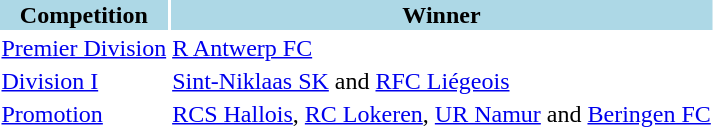<table>
<tr style="background:lightblue;">
<th>Competition</th>
<th>Winner</th>
</tr>
<tr>
<td><a href='#'>Premier Division</a></td>
<td><a href='#'>R Antwerp FC</a></td>
</tr>
<tr>
<td><a href='#'>Division I</a></td>
<td><a href='#'>Sint-Niklaas SK</a> and <a href='#'>RFC Liégeois</a></td>
</tr>
<tr>
<td><a href='#'>Promotion</a></td>
<td><a href='#'>RCS Hallois</a>, <a href='#'>RC Lokeren</a>, <a href='#'>UR Namur</a> and <a href='#'>Beringen FC</a></td>
</tr>
</table>
